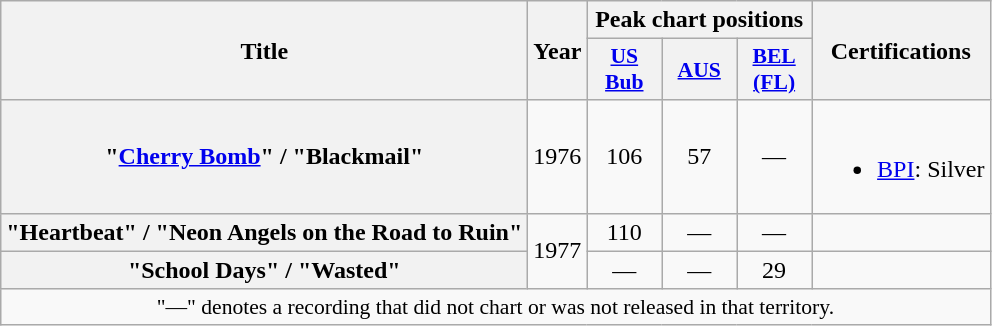<table class="wikitable plainrowheaders" style="text-align:center;">
<tr>
<th rowspan="2">Title</th>
<th rowspan="2">Year</th>
<th colspan="3">Peak chart positions</th>
<th rowspan="2">Certifications</th>
</tr>
<tr>
<th scope="col" style="width:3em;font-size:90%;"><a href='#'>US<br>Bub</a><br></th>
<th scope="col" style="width:3em;font-size:90%;"><a href='#'>AUS</a><br></th>
<th scope="col" style="width:3em;font-size:90%;"><a href='#'>BEL<br>(FL)</a><br></th>
</tr>
<tr>
<th scope="row">"<a href='#'>Cherry Bomb</a>" / "Blackmail"</th>
<td>1976</td>
<td>106</td>
<td>57</td>
<td>—</td>
<td><br><ul><li><a href='#'>BPI</a>: Silver</li></ul></td>
</tr>
<tr>
<th scope="row">"Heartbeat" / "Neon Angels on the Road to Ruin"</th>
<td rowspan="2">1977</td>
<td>110</td>
<td>—</td>
<td>—</td>
<td></td>
</tr>
<tr>
<th scope="row">"School Days" / "Wasted"</th>
<td>—</td>
<td>—</td>
<td>29</td>
<td></td>
</tr>
<tr>
<td colspan="9" style="font-size:90%">"—" denotes a recording that did not chart or was not released in that territory.</td>
</tr>
</table>
